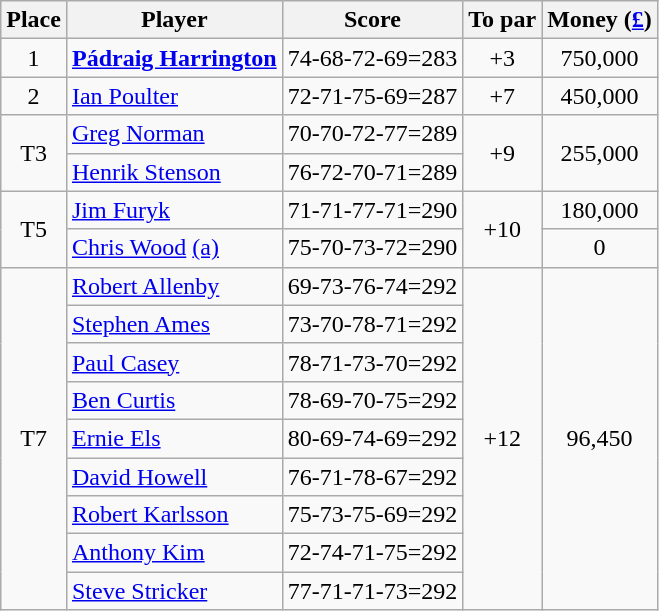<table class="wikitable">
<tr>
<th>Place</th>
<th>Player</th>
<th>Score</th>
<th>To par</th>
<th>Money (<a href='#'>£</a>)</th>
</tr>
<tr>
<td align="center">1</td>
<td> <strong><a href='#'>Pádraig Harrington</a></strong></td>
<td>74-68-72-69=283</td>
<td align="center">+3</td>
<td align="center">750,000</td>
</tr>
<tr>
<td align="center">2</td>
<td> <a href='#'>Ian Poulter</a></td>
<td>72-71-75-69=287</td>
<td align="center">+7</td>
<td align="center">450,000</td>
</tr>
<tr>
<td rowspan="2" align="center">T3</td>
<td> <a href='#'>Greg Norman</a></td>
<td>70-70-72-77=289</td>
<td rowspan="2" align="center">+9</td>
<td rowspan="2" align="center">255,000</td>
</tr>
<tr>
<td> <a href='#'>Henrik Stenson</a></td>
<td>76-72-70-71=289</td>
</tr>
<tr>
<td rowspan="2" align="center">T5</td>
<td> <a href='#'>Jim Furyk</a></td>
<td>71-71-77-71=290</td>
<td rowspan="2" align="center">+10</td>
<td align="center">180,000</td>
</tr>
<tr>
<td> <a href='#'>Chris Wood</a> <a href='#'>(a)</a></td>
<td>75-70-73-72=290</td>
<td align="center">0</td>
</tr>
<tr>
<td rowspan="9" align="center">T7</td>
<td> <a href='#'>Robert Allenby</a></td>
<td>69-73-76-74=292</td>
<td rowspan="9" align="center">+12</td>
<td rowspan="9" align="center">96,450</td>
</tr>
<tr>
<td> <a href='#'>Stephen Ames</a></td>
<td>73-70-78-71=292</td>
</tr>
<tr>
<td> <a href='#'>Paul Casey</a></td>
<td>78-71-73-70=292</td>
</tr>
<tr>
<td> <a href='#'>Ben Curtis</a></td>
<td>78-69-70-75=292</td>
</tr>
<tr>
<td> <a href='#'>Ernie Els</a></td>
<td>80-69-74-69=292</td>
</tr>
<tr>
<td> <a href='#'>David Howell</a></td>
<td>76-71-78-67=292</td>
</tr>
<tr>
<td> <a href='#'>Robert Karlsson</a></td>
<td>75-73-75-69=292</td>
</tr>
<tr>
<td> <a href='#'>Anthony Kim</a></td>
<td>72-74-71-75=292</td>
</tr>
<tr>
<td> <a href='#'>Steve Stricker</a></td>
<td>77-71-71-73=292</td>
</tr>
</table>
